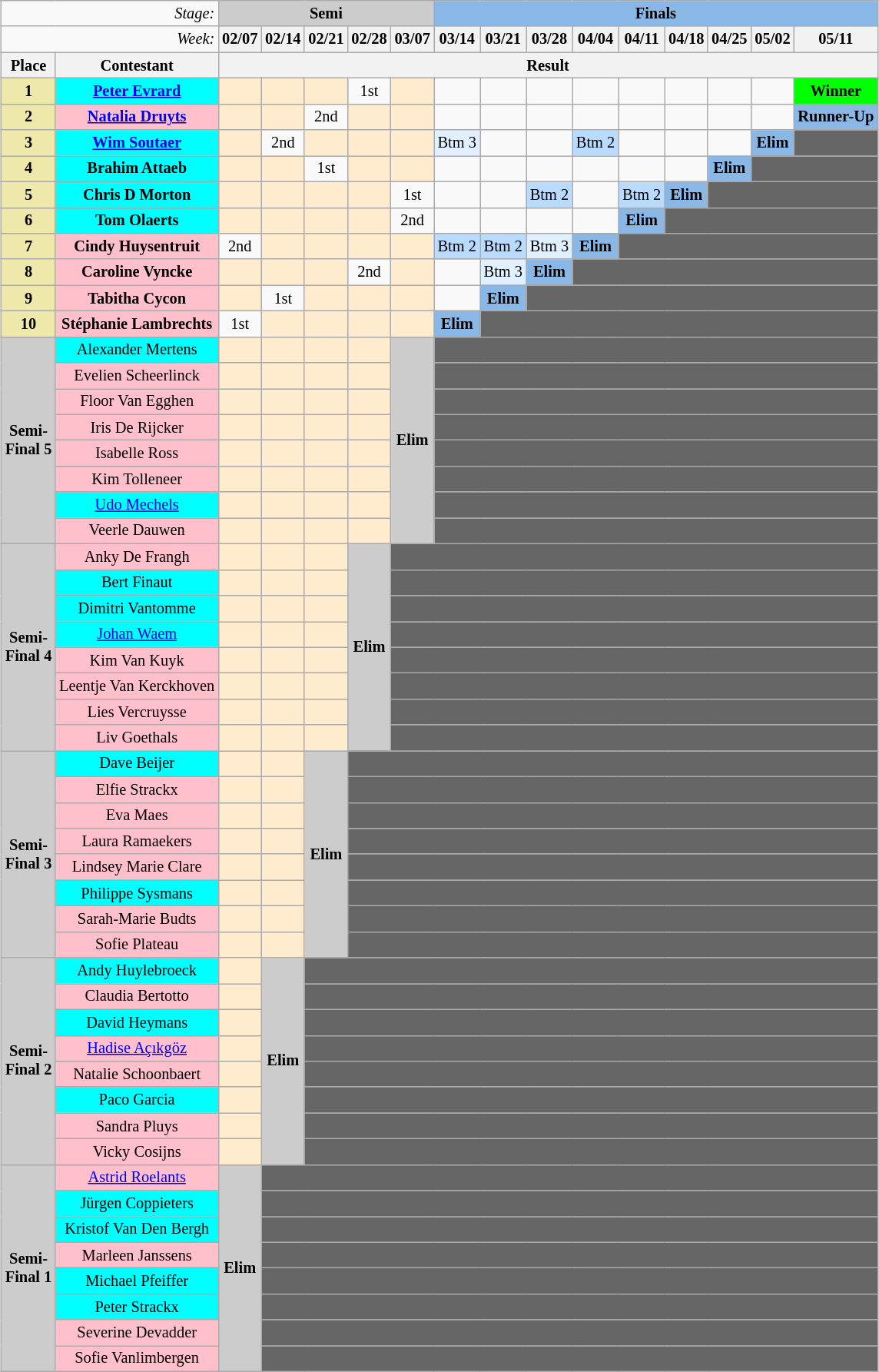<table class="wikitable" style="margin:1em auto; text-align:center; font-size:85%">
<tr>
<td style = "text-align:right;" colspan="2"><em>Stage:</em></td>
<td style = "background:#ccc;" colspan="5"><strong>Semi</strong></td>
<td style = "background:#8ab8e6;" colspan="9"><strong>Finals</strong></td>
</tr>
<tr>
<td style = "text-align:right;" colspan="2"><em>Week:</em></td>
<th>02/07</th>
<th>02/14</th>
<th>02/21</th>
<th>02/28</th>
<th>03/07</th>
<th>03/14</th>
<th>03/21</th>
<th>03/28</th>
<th>04/04</th>
<th>04/11</th>
<th>04/18</th>
<th>04/25</th>
<th>05/02</th>
<th>05/11</th>
</tr>
<tr>
<th>Place</th>
<th>Contestant</th>
<th colspan="14" style="text-align:center;">Result</th>
</tr>
<tr>
<td style = "text-align:center; background:palegoldenrod;"><strong>1</strong></td>
<td style = "background:cyan;"><strong><a href='#'>Peter Evrard</a></strong></td>
<td style = "background:#ffebcd;"></td>
<td style = "background:#ffebcd;"></td>
<td style = "background:#ffebcd;"></td>
<td style = "background: palegoldenrod text-align: center;">1st</td>
<td style = "background:#ffebcd;"></td>
<td></td>
<td></td>
<td></td>
<td></td>
<td></td>
<td></td>
<td></td>
<td></td>
<td style = "background:Lime; text-align:center;"><strong>Winner</strong></td>
</tr>
<tr>
<td style = "text-align:center; background:palegoldenrod;"><strong>2</strong></td>
<td style = "background:pink;"><strong><a href='#'>Natalia Druyts</a></strong></td>
<td style = "background:#ffebcd;"></td>
<td style = "background:#ffebcd;"></td>
<td style = "background: palegoldenrod text-align: center;">2nd</td>
<td style = "background:#ffebcd;"></td>
<td style = "background:#ffebcd;"></td>
<td></td>
<td></td>
<td></td>
<td></td>
<td></td>
<td></td>
<td></td>
<td></td>
<td style = "background:#8ab8e6;"><strong>Runner-Up</strong></td>
</tr>
<tr>
<td style = "text-align:center; background:palegoldenrod;"><strong>3</strong></td>
<td style = "background:cyan;"><strong><a href='#'>Wim Soutaer</a></strong></td>
<td style = "background:#ffebcd;"></td>
<td style = "background: palegoldenrod text-align: center;">2nd</td>
<td style = "background:#ffebcd;"></td>
<td style = "background:#ffebcd;"></td>
<td style = "background:#ffebcd;"></td>
<td style = "background:#e0f0ff;">Btm 3</td>
<td></td>
<td></td>
<td style = "background:#b8dbff;">Btm 2</td>
<td></td>
<td></td>
<td></td>
<td style = "background:#8ab8e6;"><strong>Elim</strong></td>
<td style = "background:#666;"></td>
</tr>
<tr>
<td style = "text-align:center; background:palegoldenrod;"><strong>4</strong></td>
<td style = "background:cyan;"><strong>Brahim Attaeb</strong></td>
<td style = "background:#ffebcd;"></td>
<td style = "background:#ffebcd;"></td>
<td style = "background: palegoldenrod text-align: center;">1st</td>
<td style = "background:#ffebcd;"></td>
<td style = "background:#ffebcd;"></td>
<td></td>
<td></td>
<td></td>
<td></td>
<td></td>
<td></td>
<td style   = "background:#8ab8e6;"><strong>Elim</strong></td>
<td colspan = "2" style="background:#666;"></td>
</tr>
<tr>
<td style = "text-align:center; background:palegoldenrod;"><strong>5</strong></td>
<td style = "background:cyan;"><strong>Chris D Morton</strong></td>
<td style = "background:#ffebcd;"></td>
<td style = "background:#ffebcd;"></td>
<td style = "background:#ffebcd;"></td>
<td style = "background:#ffebcd;"></td>
<td style = "background: palegoldenrod text-align: center;">1st</td>
<td></td>
<td></td>
<td style = "background:#b8dbff;">Btm 2</td>
<td></td>
<td style   = "background:#b8dbff;">Btm 2</td>
<td style   = "background:#8ab8e6;"><strong>Elim</strong></td>
<td colspan = "3" style="background:#666;"></td>
</tr>
<tr>
<td style = "text-align:center; background:palegoldenrod;"><strong>6</strong></td>
<td style = "background:cyan;"><strong>Tom Olaerts</strong></td>
<td style = "background:#ffebcd;"></td>
<td style = "background:#ffebcd;"></td>
<td style = "background:#ffebcd;"></td>
<td style = "background:#ffebcd;"></td>
<td style = "background: palegoldenrod text-align: center;">2nd</td>
<td></td>
<td></td>
<td></td>
<td></td>
<td style   = "background:#8ab8e6;"><strong>Elim</strong></td>
<td colspan = "4" style="background:#666;"></td>
</tr>
<tr>
<td style   = "text-align:center; background:palegoldenrod;"><strong>7</strong></td>
<td style   = "background:pink;"><strong>Cindy Huysentruit</strong></td>
<td style   = "background: palegoldenrod text-align: center;">2nd</td>
<td style   = "background:#ffebcd;"></td>
<td style   = "background:#ffebcd;"></td>
<td style   = "background:#ffebcd;"></td>
<td style   = "background:#ffebcd;"></td>
<td style   = "background:#b8dbff;">Btm 2</td>
<td style   = "background:#b8dbff;">Btm 2</td>
<td style   = "background:#e0f0ff;">Btm 3</td>
<td style   = "background:#8ab8e6;"><strong>Elim</strong></td>
<td colspan = "6" style="background:#666;"></td>
</tr>
<tr>
<td style = "text-align:center; background:palegoldenrod;"><strong>8</strong></td>
<td style = "background:pink;"><strong>Caroline Vyncke</strong></td>
<td style = "background:#ffebcd;"></td>
<td style = "background:#ffebcd;"></td>
<td style = "background:#ffebcd;"></td>
<td style = "background: palegoldenrod text-align: center;">2nd</td>
<td style = "background:#ffebcd;"></td>
<td></td>
<td style   = "background:#e0f0ff;">Btm 3</td>
<td style   = "background:#8ab8e6;"><strong>Elim</strong></td>
<td colspan = "8" style="background:#666;"></td>
</tr>
<tr>
<td style = "text-align:center; background:palegoldenrod;"><strong>9</strong></td>
<td style = "background:pink;"><strong>Tabitha Cycon</strong></td>
<td style = "background:#ffebcd;"></td>
<td style = "background: palegoldenrod text-align: center;">1st</td>
<td style = "background:#ffebcd;"></td>
<td style = "background:#ffebcd;"></td>
<td style = "background:#ffebcd;"></td>
<td></td>
<td style   = "background:#8ab8e6;"><strong>Elim</strong></td>
<td colspan = "7" style="background:#666;"></td>
</tr>
<tr>
<td style   = "text-align:center; background:palegoldenrod;"><strong>10</strong></td>
<td style   = "background:pink;"><strong>Stéphanie Lambrechts</strong></td>
<td style   = "background: palegoldenrod text-align: center;">1st</td>
<td style   = "background:#ffebcd;"></td>
<td style   = "background:#ffebcd;"></td>
<td style   = "background:#ffebcd;"></td>
<td style   = "background:#ffebcd;"></td>
<td style   = "background:#8ab8e6;"><strong>Elim</strong></td>
<td colspan = "9" style="background:#666;"></td>
</tr>
<tr>
<td style   = "background:#ccc; text-align:center;" rowspan="8"><strong>Semi-<br>Final 5</strong></td>
<td style   = "background:cyan;">Alexander Mertens</td>
<td style   = "background:#ffebcd;"></td>
<td style   = "background:#ffebcd;"></td>
<td style   = "background:#ffebcd;"></td>
<td style   = "background:#ffebcd;"></td>
<td style   = "background:#ccc;" rowspan="8"><strong>Elim</strong></td>
<td colspan = "9" style="background:#666;"></td>
</tr>
<tr>
<td style   = "background:pink;">Evelien Scheerlinck</td>
<td style   = "background:#ffebcd;"></td>
<td style   = "background:#ffebcd;"></td>
<td style   = "background:#ffebcd;"></td>
<td style   = "background:#ffebcd;"></td>
<td colspan = "9" style="background:#666;"></td>
</tr>
<tr>
<td style   = "background:pink;">Floor Van Egghen</td>
<td style   = "background:#ffebcd;"></td>
<td style   = "background:#ffebcd;"></td>
<td style   = "background:#ffebcd;"></td>
<td style   = "background:#ffebcd;"></td>
<td colspan = "9" style="background:#666;"></td>
</tr>
<tr>
<td style   = "background:pink;">Iris De Rijcker</td>
<td style   = "background:#ffebcd;"></td>
<td style   = "background:#ffebcd;"></td>
<td style   = "background:#ffebcd;"></td>
<td style   = "background:#ffebcd;"></td>
<td colspan = "9" style="background:#666;"></td>
</tr>
<tr>
<td style   = "background:pink;">Isabelle Ross</td>
<td style   = "background:#ffebcd;"></td>
<td style   = "background:#ffebcd;"></td>
<td style   = "background:#ffebcd;"></td>
<td style   = "background:#ffebcd;"></td>
<td colspan = "9" style="background:#666;"></td>
</tr>
<tr>
<td style   = "background:pink;">Kim Tolleneer</td>
<td style   = "background:#ffebcd;"></td>
<td style   = "background:#ffebcd;"></td>
<td style   = "background:#ffebcd;"></td>
<td style   = "background:#ffebcd;"></td>
<td colspan = "9" style="background:#666;"></td>
</tr>
<tr>
<td style   = "background:cyan;"><a href='#'>Udo Mechels</a></td>
<td style   = "background:#ffebcd;"></td>
<td style   = "background:#ffebcd;"></td>
<td style   = "background:#ffebcd;"></td>
<td style   = "background:#ffebcd;"></td>
<td colspan = "9" style="background:#666;"></td>
</tr>
<tr>
<td style   = "background:pink;">Veerle Dauwen</td>
<td style   = "background:#ffebcd;"></td>
<td style   = "background:#ffebcd;"></td>
<td style   = "background:#ffebcd;"></td>
<td style   = "background:#ffebcd;"></td>
<td colspan = "9" style="background:#666;"></td>
</tr>
<tr>
<td style   = "background:#ccc; text-align:center;" rowspan="8"><strong>Semi-<br>Final 4</strong></td>
<td style   = "background:pink;">Anky De Frangh</td>
<td style   = "background:#ffebcd;"></td>
<td style   = "background:#ffebcd;"></td>
<td style   = "background:#ffebcd;"></td>
<td style   = "background:#ccc;" rowspan="8"><strong>Elim</strong></td>
<td colspan = "11" style="background:#666;"></td>
</tr>
<tr>
<td style   = "background:cyan;">Bert Finaut</td>
<td style   = "background:#ffebcd;"></td>
<td style   = "background:#ffebcd;"></td>
<td style   = "background:#ffebcd;"></td>
<td colspan = "11" style="background:#666;"></td>
</tr>
<tr>
<td style   = "background:cyan;">Dimitri Vantomme</td>
<td style   = "background:#ffebcd;"></td>
<td style   = "background:#ffebcd;"></td>
<td style   = "background:#ffebcd;"></td>
<td colspan = "11" style="background:#666;"></td>
</tr>
<tr>
<td style   = "background:cyan;"><a href='#'>Johan Waem</a></td>
<td style   = "background:#ffebcd;"></td>
<td style   = "background:#ffebcd;"></td>
<td style   = "background:#ffebcd;"></td>
<td colspan = "11" style="background:#666;"></td>
</tr>
<tr>
<td style   = "background:pink;">Kim Van Kuyk</td>
<td style   = "background:#ffebcd;"></td>
<td style   = "background:#ffebcd;"></td>
<td style   = "background:#ffebcd;"></td>
<td colspan = "11" style="background:#666;"></td>
</tr>
<tr>
<td style   = "background:pink;">Leentje Van Kerckhoven</td>
<td style   = "background:#ffebcd;"></td>
<td style   = "background:#ffebcd;"></td>
<td style   = "background:#ffebcd;"></td>
<td colspan = "11" style="background:#666;"></td>
</tr>
<tr>
<td style   = "background:pink;">Lies Vercruysse</td>
<td style   = "background:#ffebcd;"></td>
<td style   = "background:#ffebcd;"></td>
<td style   = "background:#ffebcd;"></td>
<td colspan = "11" style="background:#666;"></td>
</tr>
<tr>
<td style   = "background:pink;">Liv Goethals</td>
<td style   = "background:#ffebcd;"></td>
<td style   = "background:#ffebcd;"></td>
<td style   = "background:#ffebcd;"></td>
<td colspan = "11" style="background:#666;"></td>
</tr>
<tr>
<td style   = "background:#ccc; text-align:center;" rowspan="8"><strong>Semi-<br>Final 3</strong></td>
<td style   = "background:cyan;">Dave Beijer</td>
<td style   = "background:#ffebcd;"></td>
<td style   = "background:#ffebcd;"></td>
<td style   = "background:#ccc;" rowspan="8"><strong>Elim</strong></td>
<td colspan = "12" style="background:#666;"></td>
</tr>
<tr>
<td style   = "background:pink;">Elfie Strackx</td>
<td style   = "background:#ffebcd;"></td>
<td style   = "background:#ffebcd;"></td>
<td colspan = "12" style="background:#666;"></td>
</tr>
<tr>
<td style   = "background:pink;">Eva Maes</td>
<td style   = "background:#ffebcd;"></td>
<td style   = "background:#ffebcd;"></td>
<td colspan = "12" style="background:#666;"></td>
</tr>
<tr>
<td style   = "background:pink;">Laura Ramaekers</td>
<td style   = "background:#ffebcd;"></td>
<td style   = "background:#ffebcd;"></td>
<td colspan = "12" style="background:#666;"></td>
</tr>
<tr>
<td style   = "background:pink;">Lindsey Marie Clare</td>
<td style   = "background:#ffebcd;"></td>
<td style   = "background:#ffebcd;"></td>
<td colspan = "12" style="background:#666;"></td>
</tr>
<tr>
<td style   = "background:cyan;">Philippe Sysmans</td>
<td style   = "background:#ffebcd;"></td>
<td style   = "background:#ffebcd;"></td>
<td colspan = "12" style="background:#666;"></td>
</tr>
<tr>
<td style   = "background:pink;">Sarah-Marie Budts</td>
<td style   = "background:#ffebcd;"></td>
<td style   = "background:#ffebcd;"></td>
<td colspan = "12" style="background:#666;"></td>
</tr>
<tr>
<td style   = "background:pink;">Sofie Plateau</td>
<td style   = "background:#ffebcd;"></td>
<td style   = "background:#ffebcd;"></td>
<td colspan = "12" style="background:#666;"></td>
</tr>
<tr>
<td style   = "background:#ccc; text-align:center;" rowspan="8"><strong>Semi-<br>Final 2</strong></td>
<td style   = "background:cyan;">Andy Huylebroeck</td>
<td style   = "background:#ffebcd;"></td>
<td style   = "background:#ccc;" rowspan="8"><strong>Elim</strong></td>
<td colspan = "12" style="background:#666;"></td>
</tr>
<tr>
<td style   = "background:pink;">Claudia Bertotto</td>
<td style   = "background:#ffebcd;"></td>
<td colspan = "12" style="background:#666;"></td>
</tr>
<tr>
<td style   = "background:cyan;">David Heymans</td>
<td style   = "background:#ffebcd;"></td>
<td colspan = "12" style="background:#666;"></td>
</tr>
<tr>
<td style   = "background:pink;"><a href='#'>Hadise Açıkgöz</a></td>
<td style   = "background:#ffebcd;"></td>
<td colspan = "12" style="background:#666;"></td>
</tr>
<tr>
<td style   = "background:pink;">Natalie Schoonbaert</td>
<td style   = "background:#ffebcd;"></td>
<td colspan = "12" style="background:#666;"></td>
</tr>
<tr>
<td style   = "background:cyan;">Paco Garcia</td>
<td style   = "background:#ffebcd;"></td>
<td colspan = "12" style="background:#666;"></td>
</tr>
<tr>
<td style   = "background:pink;">Sandra Pluys</td>
<td style   = "background:#ffebcd;"></td>
<td colspan = "12" style="background:#666;"></td>
</tr>
<tr>
<td style   = "background:pink;">Vicky Cosijns</td>
<td style   = "background:#ffebcd;"></td>
<td colspan = "12" style="background:#666;"></td>
</tr>
<tr>
<td style   = "background:#ccc; text-align:center;" rowspan="8"><strong>Semi-<br>Final 1</strong></td>
<td style   = "background:pink;"><a href='#'>Astrid Roelants</a></td>
<td style   = "background:#ccc;" rowspan="8"><strong>Elim</strong></td>
<td colspan = "13" style="background:#666;"></td>
</tr>
<tr>
<td style   = "background:cyan;">Jürgen Coppieters</td>
<td colspan = "13" style="background:#666;"></td>
</tr>
<tr>
<td style   = "background:cyan;">Kristof Van Den Bergh</td>
<td colspan = "13" style="background:#666;"></td>
</tr>
<tr>
<td style   = "background:pink;">Marleen Janssens</td>
<td colspan = "13" style="background:#666;"></td>
</tr>
<tr>
<td style   = "background:cyan;">Michael Pfeiffer</td>
<td colspan = "13" style="background:#666;"></td>
</tr>
<tr>
<td style   = "background:cyan;">Peter Strackx</td>
<td colspan = "13" style="background:#666;"></td>
</tr>
<tr>
<td style   = "background:pink;">Severine Devadder</td>
<td colspan = "13" style="background:#666;"></td>
</tr>
<tr>
<td style   = "background:pink;">Sofie Vanlimbergen</td>
<td colspan = "13" style="background:#666;"></td>
</tr>
</table>
